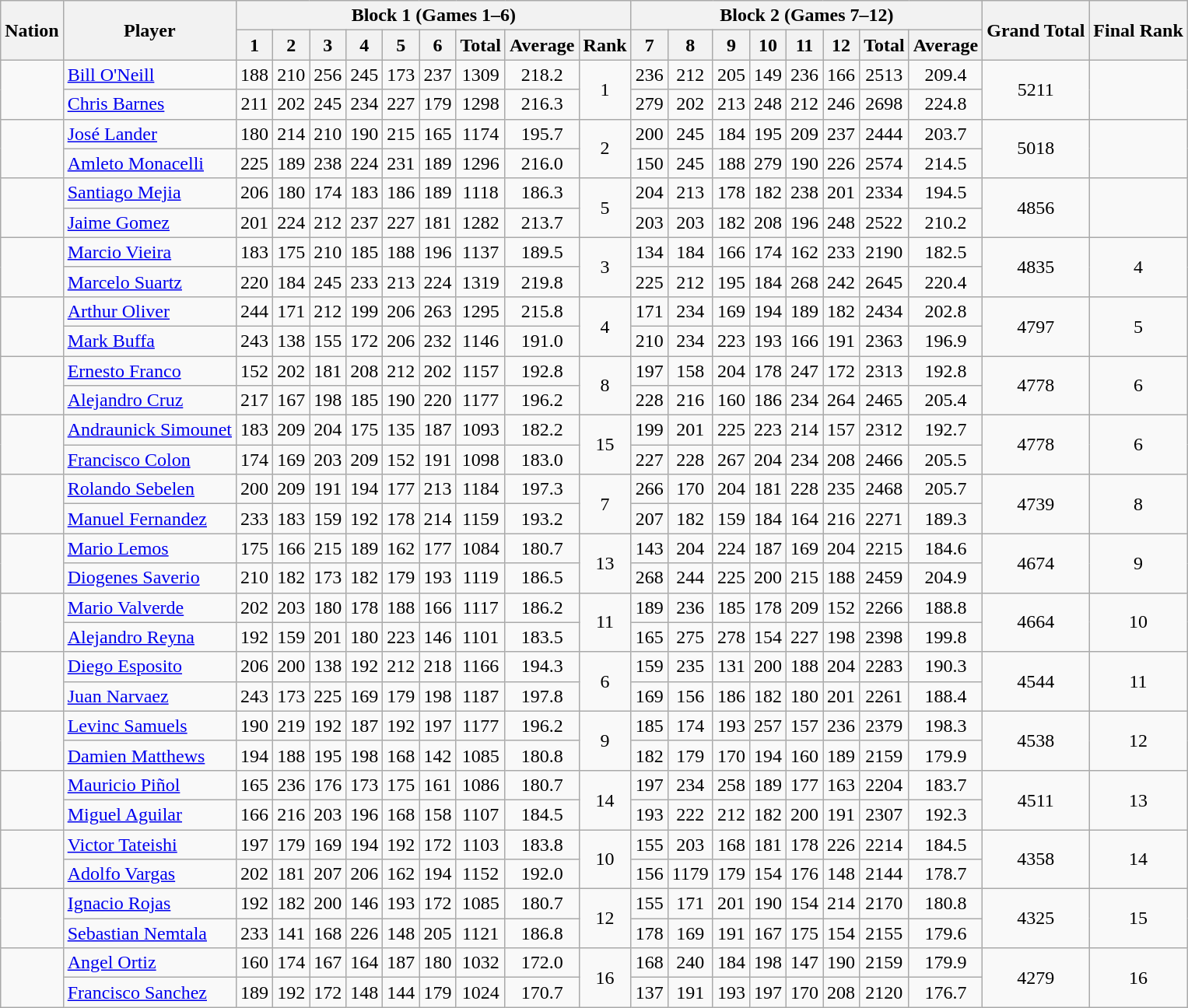<table class="wikitable">
<tr>
<th rowspan=2>Nation</th>
<th rowspan=2>Player</th>
<th colspan=9>Block 1 (Games 1–6)</th>
<th colspan=8>Block 2 (Games 7–12)</th>
<th rowspan=2>Grand Total</th>
<th rowspan=2>Final Rank</th>
</tr>
<tr>
<th>1</th>
<th>2</th>
<th>3</th>
<th>4</th>
<th>5</th>
<th>6</th>
<th>Total</th>
<th>Average</th>
<th>Rank</th>
<th>7</th>
<th>8</th>
<th>9</th>
<th>10</th>
<th>11</th>
<th>12</th>
<th>Total</th>
<th>Average</th>
</tr>
<tr>
<td rowspan=2></td>
<td><a href='#'>Bill O'Neill</a></td>
<td align=center>188</td>
<td align=center>210</td>
<td align=center>256</td>
<td align=center>245</td>
<td align=center>173</td>
<td align=center>237</td>
<td align=center>1309</td>
<td align=center>218.2</td>
<td align=center rowspan=2>1</td>
<td align=center>236</td>
<td align=center>212</td>
<td align=center>205</td>
<td align=center>149</td>
<td align=center>236</td>
<td align=center>166</td>
<td align=center>2513</td>
<td align=center>209.4</td>
<td align=center rowspan=2>5211</td>
<td align=center rowspan=2> </td>
</tr>
<tr>
<td><a href='#'>Chris Barnes</a></td>
<td align=center>211</td>
<td align=center>202</td>
<td align=center>245</td>
<td align=center>234</td>
<td align=center>227</td>
<td align=center>179</td>
<td align=center>1298</td>
<td align=center>216.3</td>
<td align=center>279</td>
<td align=center>202</td>
<td align=center>213</td>
<td align=center>248</td>
<td align=center>212</td>
<td align=center>246</td>
<td align=center>2698</td>
<td align=center>224.8</td>
</tr>
<tr>
<td rowspan=2></td>
<td><a href='#'>José Lander</a></td>
<td align=center>180</td>
<td align=center>214</td>
<td align=center>210</td>
<td align=center>190</td>
<td align=center>215</td>
<td align=center>165</td>
<td align=center>1174</td>
<td align=center>195.7</td>
<td align=center rowspan=2>2</td>
<td align=center>200</td>
<td align=center>245</td>
<td align=center>184</td>
<td align=center>195</td>
<td align=center>209</td>
<td align=center>237</td>
<td align=center>2444</td>
<td align=center>203.7</td>
<td align=center rowspan=2>5018</td>
<td align=center rowspan=2></td>
</tr>
<tr>
<td><a href='#'>Amleto Monacelli</a></td>
<td align=center>225</td>
<td align=center>189</td>
<td align=center>238</td>
<td align=center>224</td>
<td align=center>231</td>
<td align=center>189</td>
<td align=center>1296</td>
<td align=center>216.0</td>
<td align=center>150</td>
<td align=center>245</td>
<td align=center>188</td>
<td align=center>279</td>
<td align=center>190</td>
<td align=center>226</td>
<td align=center>2574</td>
<td align=center>214.5</td>
</tr>
<tr>
<td rowspan=2></td>
<td><a href='#'>Santiago Mejia</a></td>
<td align=center>206</td>
<td align=center>180</td>
<td align=center>174</td>
<td align=center>183</td>
<td align=center>186</td>
<td align=center>189</td>
<td align=center>1118</td>
<td align=center>186.3</td>
<td align=center rowspan=2>5</td>
<td align=center>204</td>
<td align=center>213</td>
<td align=center>178</td>
<td align=center>182</td>
<td align=center>238</td>
<td align=center>201</td>
<td align=center>2334</td>
<td align=center>194.5</td>
<td align=center rowspan=2>4856</td>
<td align=center rowspan=2></td>
</tr>
<tr>
<td><a href='#'>Jaime Gomez</a></td>
<td align=center>201</td>
<td align=center>224</td>
<td align=center>212</td>
<td align=center>237</td>
<td align=center>227</td>
<td align=center>181</td>
<td align=center>1282</td>
<td align=center>213.7</td>
<td align=center>203</td>
<td align=center>203</td>
<td align=center>182</td>
<td align=center>208</td>
<td align=center>196</td>
<td align=center>248</td>
<td align=center>2522</td>
<td align=center>210.2</td>
</tr>
<tr>
<td rowspan=2></td>
<td><a href='#'>Marcio Vieira</a></td>
<td align=center>183</td>
<td align=center>175</td>
<td align=center>210</td>
<td align=center>185</td>
<td align=center>188</td>
<td align=center>196</td>
<td align=center>1137</td>
<td align=center>189.5</td>
<td align=center rowspan=2>3</td>
<td align=center>134</td>
<td align=center>184</td>
<td align=center>166</td>
<td align=center>174</td>
<td align=center>162</td>
<td align=center>233</td>
<td align=center>2190</td>
<td align=center>182.5</td>
<td align=center rowspan=2>4835</td>
<td align=center rowspan=2>4</td>
</tr>
<tr>
<td><a href='#'>Marcelo Suartz</a></td>
<td align=center>220</td>
<td align=center>184</td>
<td align=center>245</td>
<td align=center>233</td>
<td align=center>213</td>
<td align=center>224</td>
<td align=center>1319</td>
<td align=center>219.8</td>
<td align=center>225</td>
<td align=center>212</td>
<td align=center>195</td>
<td align=center>184</td>
<td align=center>268</td>
<td align=center>242</td>
<td align=center>2645</td>
<td align=center>220.4</td>
</tr>
<tr>
<td rowspan=2></td>
<td><a href='#'>Arthur Oliver</a></td>
<td align=center>244</td>
<td align=center>171</td>
<td align=center>212</td>
<td align=center>199</td>
<td align=center>206</td>
<td align=center>263</td>
<td align=center>1295</td>
<td align=center>215.8</td>
<td align=center rowspan=2>4</td>
<td align=center>171</td>
<td align=center>234</td>
<td align=center>169</td>
<td align=center>194</td>
<td align=center>189</td>
<td align=center>182</td>
<td align=center>2434</td>
<td align=center>202.8</td>
<td align=center rowspan=2>4797</td>
<td align=center rowspan=2>5</td>
</tr>
<tr>
<td><a href='#'>Mark Buffa</a></td>
<td align=center>243</td>
<td align=center>138</td>
<td align=center>155</td>
<td align=center>172</td>
<td align=center>206</td>
<td align=center>232</td>
<td align=center>1146</td>
<td align=center>191.0</td>
<td align=center>210</td>
<td align=center>234</td>
<td align=center>223</td>
<td align=center>193</td>
<td align=center>166</td>
<td align=center>191</td>
<td align=center>2363</td>
<td align=center>196.9</td>
</tr>
<tr>
<td rowspan=2></td>
<td><a href='#'>Ernesto Franco</a></td>
<td align=center>152</td>
<td align=center>202</td>
<td align=center>181</td>
<td align=center>208</td>
<td align=center>212</td>
<td align=center>202</td>
<td align=center>1157</td>
<td align=center>192.8</td>
<td align=center rowspan=2>8</td>
<td align=center>197</td>
<td align=center>158</td>
<td align=center>204</td>
<td align=center>178</td>
<td align=center>247</td>
<td align=center>172</td>
<td align=center>2313</td>
<td align=center>192.8</td>
<td align=center rowspan=2>4778</td>
<td align=center rowspan=2>6</td>
</tr>
<tr>
<td><a href='#'>Alejandro Cruz</a></td>
<td align=center>217</td>
<td align=center>167</td>
<td align=center>198</td>
<td align=center>185</td>
<td align=center>190</td>
<td align=center>220</td>
<td align=center>1177</td>
<td align=center>196.2</td>
<td align=center>228</td>
<td align=center>216</td>
<td align=center>160</td>
<td align=center>186</td>
<td align=center>234</td>
<td align=center>264</td>
<td align=center>2465</td>
<td align=center>205.4</td>
</tr>
<tr>
<td rowspan=2></td>
<td><a href='#'>Andraunick Simounet</a></td>
<td align=center>183</td>
<td align=center>209</td>
<td align=center>204</td>
<td align=center>175</td>
<td align=center>135</td>
<td align=center>187</td>
<td align=center>1093</td>
<td align=center>182.2</td>
<td align=center rowspan=2>15</td>
<td align=center>199</td>
<td align=center>201</td>
<td align=center>225</td>
<td align=center>223</td>
<td align=center>214</td>
<td align=center>157</td>
<td align=center>2312</td>
<td align=center>192.7</td>
<td align=center rowspan=2>4778</td>
<td align=center rowspan=2>6</td>
</tr>
<tr>
<td><a href='#'>Francisco Colon</a></td>
<td align=center>174</td>
<td align=center>169</td>
<td align=center>203</td>
<td align=center>209</td>
<td align=center>152</td>
<td align=center>191</td>
<td align=center>1098</td>
<td align=center>183.0</td>
<td align=center>227</td>
<td align=center>228</td>
<td align=center>267</td>
<td align=center>204</td>
<td align=center>234</td>
<td align=center>208</td>
<td align=center>2466</td>
<td align=center>205.5</td>
</tr>
<tr>
<td rowspan=2></td>
<td><a href='#'>Rolando Sebelen</a></td>
<td align=center>200</td>
<td align=center>209</td>
<td align=center>191</td>
<td align=center>194</td>
<td align=center>177</td>
<td align=center>213</td>
<td align=center>1184</td>
<td align=center>197.3</td>
<td align=center rowspan=2>7</td>
<td align=center>266</td>
<td align=center>170</td>
<td align=center>204</td>
<td align=center>181</td>
<td align=center>228</td>
<td align=center>235</td>
<td align=center>2468</td>
<td align=center>205.7</td>
<td align=center rowspan=2>4739</td>
<td align=center rowspan=2>8</td>
</tr>
<tr>
<td><a href='#'>Manuel Fernandez</a></td>
<td align=center>233</td>
<td align=center>183</td>
<td align=center>159</td>
<td align=center>192</td>
<td align=center>178</td>
<td align=center>214</td>
<td align=center>1159</td>
<td align=center>193.2</td>
<td align=center>207</td>
<td align=center>182</td>
<td align=center>159</td>
<td align=center>184</td>
<td align=center>164</td>
<td align=center>216</td>
<td align=center>2271</td>
<td align=center>189.3</td>
</tr>
<tr>
<td rowspan=2></td>
<td><a href='#'>Mario Lemos</a></td>
<td align=center>175</td>
<td align=center>166</td>
<td align=center>215</td>
<td align=center>189</td>
<td align=center>162</td>
<td align=center>177</td>
<td align=center>1084</td>
<td align=center>180.7</td>
<td align=center rowspan=2>13</td>
<td align=center>143</td>
<td align=center>204</td>
<td align=center>224</td>
<td align=center>187</td>
<td align=center>169</td>
<td align=center>204</td>
<td align=center>2215</td>
<td align=center>184.6</td>
<td align=center rowspan=2>4674</td>
<td align=center rowspan=2>9</td>
</tr>
<tr>
<td><a href='#'>Diogenes Saverio</a></td>
<td align=center>210</td>
<td align=center>182</td>
<td align=center>173</td>
<td align=center>182</td>
<td align=center>179</td>
<td align=center>193</td>
<td align=center>1119</td>
<td align=center>186.5</td>
<td align=center>268</td>
<td align=center>244</td>
<td align=center>225</td>
<td align=center>200</td>
<td align=center>215</td>
<td align=center>188</td>
<td align=center>2459</td>
<td align=center>204.9</td>
</tr>
<tr>
<td rowspan=2></td>
<td><a href='#'>Mario Valverde</a></td>
<td align=center>202</td>
<td align=center>203</td>
<td align=center>180</td>
<td align=center>178</td>
<td align=center>188</td>
<td align=center>166</td>
<td align=center>1117</td>
<td align=center>186.2</td>
<td align=center rowspan=2>11</td>
<td align=center>189</td>
<td align=center>236</td>
<td align=center>185</td>
<td align=center>178</td>
<td align=center>209</td>
<td align=center>152</td>
<td align=center>2266</td>
<td align=center>188.8</td>
<td align=center rowspan=2>4664</td>
<td align=center rowspan=2>10</td>
</tr>
<tr>
<td><a href='#'>Alejandro Reyna</a></td>
<td align=center>192</td>
<td align=center>159</td>
<td align=center>201</td>
<td align=center>180</td>
<td align=center>223</td>
<td align=center>146</td>
<td align=center>1101</td>
<td align=center>183.5</td>
<td align=center>165</td>
<td align=center>275</td>
<td align=center>278</td>
<td align=center>154</td>
<td align=center>227</td>
<td align=center>198</td>
<td align=center>2398</td>
<td align=center>199.8</td>
</tr>
<tr>
<td rowspan=2></td>
<td><a href='#'>Diego Esposito</a></td>
<td align=center>206</td>
<td align=center>200</td>
<td align=center>138</td>
<td align=center>192</td>
<td align=center>212</td>
<td align=center>218</td>
<td align=center>1166</td>
<td align=center>194.3</td>
<td align=center rowspan=2>6</td>
<td align=center>159</td>
<td align=center>235</td>
<td align=center>131</td>
<td align=center>200</td>
<td align=center>188</td>
<td align=center>204</td>
<td align=center>2283</td>
<td align=center>190.3</td>
<td align=center rowspan=2>4544</td>
<td align=center rowspan=2>11</td>
</tr>
<tr>
<td><a href='#'>Juan Narvaez</a></td>
<td align=center>243</td>
<td align=center>173</td>
<td align=center>225</td>
<td align=center>169</td>
<td align=center>179</td>
<td align=center>198</td>
<td align=center>1187</td>
<td align=center>197.8</td>
<td align=center>169</td>
<td align=center>156</td>
<td align=center>186</td>
<td align=center>182</td>
<td align=center>180</td>
<td align=center>201</td>
<td align=center>2261</td>
<td align=center>188.4</td>
</tr>
<tr>
<td rowspan=2></td>
<td><a href='#'>Levinc Samuels</a></td>
<td align=center>190</td>
<td align=center>219</td>
<td align=center>192</td>
<td align=center>187</td>
<td align=center>192</td>
<td align=center>197</td>
<td align=center>1177</td>
<td align=center>196.2</td>
<td align=center rowspan=2>9</td>
<td align=center>185</td>
<td align=center>174</td>
<td align=center>193</td>
<td align=center>257</td>
<td align=center>157</td>
<td align=center>236</td>
<td align=center>2379</td>
<td align=center>198.3</td>
<td align=center rowspan=2>4538</td>
<td align=center rowspan=2>12</td>
</tr>
<tr>
<td><a href='#'>Damien Matthews</a></td>
<td align=center>194</td>
<td align=center>188</td>
<td align=center>195</td>
<td align=center>198</td>
<td align=center>168</td>
<td align=center>142</td>
<td align=center>1085</td>
<td align=center>180.8</td>
<td align=center>182</td>
<td align=center>179</td>
<td align=center>170</td>
<td align=center>194</td>
<td align=center>160</td>
<td align=center>189</td>
<td align=center>2159</td>
<td align=center>179.9</td>
</tr>
<tr>
<td rowspan=2></td>
<td><a href='#'>Mauricio Piñol</a></td>
<td align=center>165</td>
<td align=center>236</td>
<td align=center>176</td>
<td align=center>173</td>
<td align=center>175</td>
<td align=center>161</td>
<td align=center>1086</td>
<td align=center>180.7</td>
<td align=center rowspan=2>14</td>
<td align=center>197</td>
<td align=center>234</td>
<td align=center>258</td>
<td align=center>189</td>
<td align=center>177</td>
<td align=center>163</td>
<td align=center>2204</td>
<td align=center>183.7</td>
<td align=center rowspan=2>4511</td>
<td align=center rowspan=2>13</td>
</tr>
<tr>
<td><a href='#'>Miguel Aguilar</a></td>
<td align=center>166</td>
<td align=center>216</td>
<td align=center>203</td>
<td align=center>196</td>
<td align=center>168</td>
<td align=center>158</td>
<td align=center>1107</td>
<td align=center>184.5</td>
<td align=center>193</td>
<td align=center>222</td>
<td align=center>212</td>
<td align=center>182</td>
<td align=center>200</td>
<td align=center>191</td>
<td align=center>2307</td>
<td align=center>192.3</td>
</tr>
<tr>
<td rowspan=2></td>
<td><a href='#'>Victor Tateishi</a></td>
<td align=center>197</td>
<td align=center>179</td>
<td align=center>169</td>
<td align=center>194</td>
<td align=center>192</td>
<td align=center>172</td>
<td align=center>1103</td>
<td align=center>183.8</td>
<td align=center rowspan=2>10</td>
<td align=center>155</td>
<td align=center>203</td>
<td align=center>168</td>
<td align=center>181</td>
<td align=center>178</td>
<td align=center>226</td>
<td align=center>2214</td>
<td align=center>184.5</td>
<td align=center rowspan=2>4358</td>
<td align=center rowspan=2>14</td>
</tr>
<tr>
<td><a href='#'>Adolfo Vargas</a></td>
<td align=center>202</td>
<td align=center>181</td>
<td align=center>207</td>
<td align=center>206</td>
<td align=center>162</td>
<td align=center>194</td>
<td align=center>1152</td>
<td align=center>192.0</td>
<td align=center>156</td>
<td align=center>1179</td>
<td align=center>179</td>
<td align=center>154</td>
<td align=center>176</td>
<td align=center>148</td>
<td align=center>2144</td>
<td align=center>178.7</td>
</tr>
<tr>
<td rowspan=2></td>
<td><a href='#'>Ignacio Rojas</a></td>
<td align=center>192</td>
<td align=center>182</td>
<td align=center>200</td>
<td align=center>146</td>
<td align=center>193</td>
<td align=center>172</td>
<td align=center>1085</td>
<td align=center>180.7</td>
<td align=center rowspan=2>12</td>
<td align=center>155</td>
<td align=center>171</td>
<td align=center>201</td>
<td align=center>190</td>
<td align=center>154</td>
<td align=center>214</td>
<td align=center>2170</td>
<td align=center>180.8</td>
<td align=center rowspan=2>4325</td>
<td align=center rowspan=2>15</td>
</tr>
<tr>
<td><a href='#'>Sebastian Nemtala</a></td>
<td align=center>233</td>
<td align=center>141</td>
<td align=center>168</td>
<td align=center>226</td>
<td align=center>148</td>
<td align=center>205</td>
<td align=center>1121</td>
<td align=center>186.8</td>
<td align=center>178</td>
<td align=center>169</td>
<td align=center>191</td>
<td align=center>167</td>
<td align=center>175</td>
<td align=center>154</td>
<td align=center>2155</td>
<td align=center>179.6</td>
</tr>
<tr>
<td rowspan=2></td>
<td><a href='#'>Angel Ortiz</a></td>
<td align=center>160</td>
<td align=center>174</td>
<td align=center>167</td>
<td align=center>164</td>
<td align=center>187</td>
<td align=center>180</td>
<td align=center>1032</td>
<td align=center>172.0</td>
<td align=center rowspan=2>16</td>
<td align=center>168</td>
<td align=center>240</td>
<td align=center>184</td>
<td align=center>198</td>
<td align=center>147</td>
<td align=center>190</td>
<td align=center>2159</td>
<td align=center>179.9</td>
<td align=center rowspan=2>4279</td>
<td align=center rowspan=2>16</td>
</tr>
<tr>
<td><a href='#'>Francisco Sanchez</a></td>
<td align=center>189</td>
<td align=center>192</td>
<td align=center>172</td>
<td align=center>148</td>
<td align=center>144</td>
<td align=center>179</td>
<td align=center>1024</td>
<td align=center>170.7</td>
<td align=center>137</td>
<td align=center>191</td>
<td align=center>193</td>
<td align=center>197</td>
<td align=center>170</td>
<td align=center>208</td>
<td align=center>2120</td>
<td align=center>176.7</td>
</tr>
</table>
